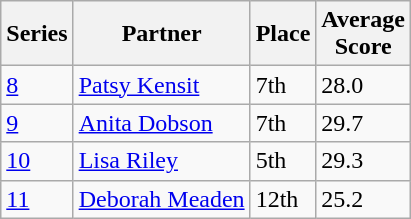<table class="wikitable" text-align:center;">
<tr>
<th>Series</th>
<th>Partner</th>
<th>Place</th>
<th>Average<br>Score</th>
</tr>
<tr>
<td><a href='#'>8</a></td>
<td><a href='#'>Patsy Kensit</a></td>
<td>7th</td>
<td>28.0</td>
</tr>
<tr>
<td><a href='#'>9</a></td>
<td><a href='#'>Anita Dobson</a></td>
<td>7th</td>
<td>29.7</td>
</tr>
<tr>
<td><a href='#'>10</a></td>
<td><a href='#'>Lisa Riley</a></td>
<td>5th</td>
<td>29.3</td>
</tr>
<tr>
<td><a href='#'>11</a></td>
<td><a href='#'>Deborah Meaden</a></td>
<td>12th</td>
<td>25.2</td>
</tr>
</table>
